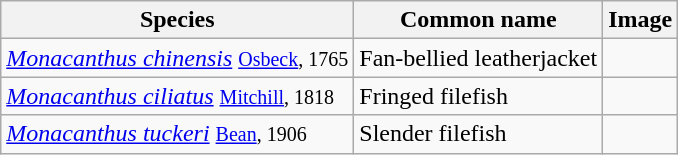<table class="wikitable">
<tr>
<th>Species</th>
<th>Common name</th>
<th>Image</th>
</tr>
<tr>
<td><em><a href='#'>Monacanthus chinensis</a></em> <small><a href='#'>Osbeck</a>, 1765</small></td>
<td>Fan-bellied leatherjacket</td>
<td></td>
</tr>
<tr>
<td><em><a href='#'>Monacanthus ciliatus</a></em> <small><a href='#'>Mitchill</a>, 1818</small></td>
<td>Fringed filefish</td>
<td></td>
</tr>
<tr>
<td><em><a href='#'>Monacanthus tuckeri</a></em> <small><a href='#'>Bean</a>, 1906</small></td>
<td>Slender filefish</td>
<td></td>
</tr>
</table>
